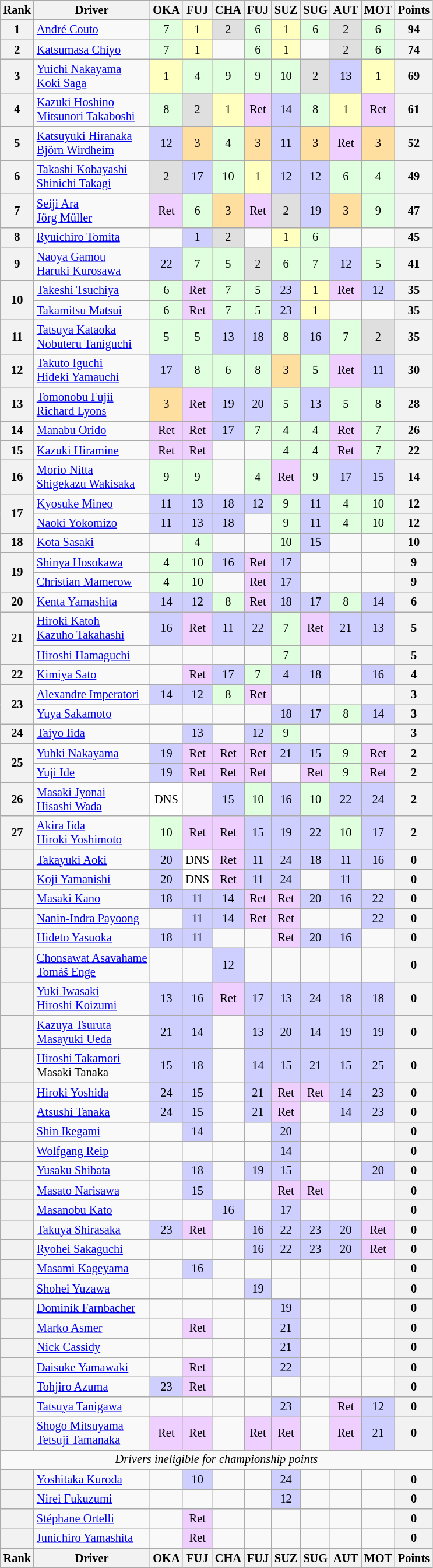<table class="wikitable" style="font-size:85%; text-align:center">
<tr>
<th>Rank</th>
<th>Driver</th>
<th>OKA<br></th>
<th>FUJ<br></th>
<th>CHA<br></th>
<th>FUJ<br></th>
<th>SUZ<br></th>
<th>SUG<br></th>
<th>AUT<br></th>
<th>MOT<br></th>
<th>Points</th>
</tr>
<tr>
<th>1</th>
<td align="left"> <a href='#'>André Couto</a></td>
<td style="background:#dfffdf;">7</td>
<td style="background:#ffffbf;">1</td>
<td style="background:#dfdfdf;">2</td>
<td style="background:#dfffdf;">6</td>
<td style="background:#ffffbf;">1</td>
<td style="background:#dfffdf;">6</td>
<td style="background:#dfdfdf;">2</td>
<td style="background:#dfffdf;">6</td>
<th>94</th>
</tr>
<tr>
<th>2</th>
<td align="left"> <a href='#'>Katsumasa Chiyo</a></td>
<td style="background:#dfffdf;">7</td>
<td style="background:#ffffbf;">1</td>
<td></td>
<td style="background:#dfffdf;">6</td>
<td style="background:#ffffbf;">1</td>
<td></td>
<td style="background:#dfdfdf;">2</td>
<td style="background:#dfffdf;">6</td>
<th>74</th>
</tr>
<tr>
<th>3</th>
<td align="left"> <a href='#'>Yuichi Nakayama</a><br> <a href='#'>Koki Saga</a></td>
<td style="background:#ffffbf;">1</td>
<td style="background:#dfffdf;">4</td>
<td style="background:#dfffdf;">9</td>
<td style="background:#dfffdf;">9</td>
<td style="background:#dfffdf;">10</td>
<td style="background:#dfdfdf;">2</td>
<td style="background:#cfcfff;">13</td>
<td style="background:#ffffbf;">1</td>
<th>69</th>
</tr>
<tr>
<th>4</th>
<td align="left"> <a href='#'>Kazuki Hoshino</a><br> <a href='#'>Mitsunori Takaboshi</a></td>
<td style="background:#dfffdf;">8</td>
<td style="background:#dfdfdf;">2</td>
<td style="background:#ffffbf;">1</td>
<td style="background:#efcfff;">Ret</td>
<td style="background:#cfcfff;">14</td>
<td style="background:#dfffdf;">8</td>
<td style="background:#ffffbf;">1</td>
<td style="background:#efcfff;">Ret</td>
<th>61</th>
</tr>
<tr>
<th>5</th>
<td align="left"> <a href='#'>Katsuyuki Hiranaka</a><br> <a href='#'>Björn Wirdheim</a></td>
<td style="background:#cfcfff;">12</td>
<td style="background:#ffdf9f;">3</td>
<td style="background:#dfffdf;">4</td>
<td style="background:#ffdf9f;">3</td>
<td style="background:#cfcfff;">11</td>
<td style="background:#ffdf9f;">3</td>
<td style="background:#efcfff;">Ret</td>
<td style="background:#ffdf9f;">3</td>
<th>52</th>
</tr>
<tr>
<th>6</th>
<td align="left"> <a href='#'>Takashi Kobayashi</a><br> <a href='#'>Shinichi Takagi</a></td>
<td style="background:#dfdfdf;">2</td>
<td style="background:#cfcfff;">17</td>
<td style="background:#dfffdf;">10</td>
<td style="background:#ffffbf;">1</td>
<td style="background:#cfcfff;">12</td>
<td style="background:#cfcfff;">12</td>
<td style="background:#dfffdf;">6</td>
<td style="background:#dfffdf;">4</td>
<th>49</th>
</tr>
<tr>
<th>7</th>
<td align="left"> <a href='#'>Seiji Ara</a><br> <a href='#'>Jörg Müller</a></td>
<td style="background:#efcfff;">Ret</td>
<td style="background:#dfffdf;">6</td>
<td style="background:#ffdf9f;">3</td>
<td style="background:#efcfff;">Ret</td>
<td style="background:#dfdfdf;">2</td>
<td style="background:#cfcfff;">19</td>
<td style="background:#ffdf9f;">3</td>
<td style="background:#dfffdf;">9</td>
<th>47</th>
</tr>
<tr>
<th>8</th>
<td align="left"> <a href='#'>Ryuichiro Tomita</a></td>
<td></td>
<td style="background:#cfcfff;">1</td>
<td style="background:#dfdfdf;">2</td>
<td></td>
<td style="background:#ffffbf;">1</td>
<td style="background:#dfffdf;">6</td>
<td></td>
<td></td>
<th>45</th>
</tr>
<tr>
<th>9</th>
<td align="left"> <a href='#'>Naoya Gamou</a><br> <a href='#'>Haruki Kurosawa</a></td>
<td style="background:#cfcfff;">22</td>
<td style="background:#dfffdf;">7</td>
<td style="background:#dfffdf;">5</td>
<td style="background:#dfdfdf;">2</td>
<td style="background:#dfffdf;">6</td>
<td style="background:#dfffdf;">7</td>
<td style="background:#cfcfff;">12</td>
<td style="background:#dfffdf;">5</td>
<th>41</th>
</tr>
<tr>
<th rowspan=2>10</th>
<td align="left"> <a href='#'>Takeshi Tsuchiya</a></td>
<td style="background:#dfffdf;">6</td>
<td style="background:#efcfff;">Ret</td>
<td style="background:#dfffdf;">7</td>
<td style="background:#dfffdf;">5</td>
<td style="background:#cfcfff;">23</td>
<td style="background:#ffffbf;">1</td>
<td style="background:#efcfff;">Ret</td>
<td style="background:#cfcfff;">12</td>
<th>35</th>
</tr>
<tr>
<td align="left"> <a href='#'>Takamitsu Matsui</a></td>
<td style="background:#dfffdf;">6</td>
<td style="background:#efcfff;">Ret</td>
<td style="background:#dfffdf;">7</td>
<td style="background:#dfffdf;">5</td>
<td style="background:#cfcfff;">23</td>
<td style="background:#ffffbf;">1</td>
<td></td>
<td></td>
<th>35</th>
</tr>
<tr>
<th>11</th>
<td align="left"> <a href='#'>Tatsuya Kataoka</a><br> <a href='#'>Nobuteru Taniguchi</a></td>
<td style="background:#dfffdf;">5</td>
<td style="background:#dfffdf;">5</td>
<td style="background:#cfcfff;">13</td>
<td style="background:#cfcfff;">18</td>
<td style="background:#dfffdf;">8</td>
<td style="background:#cfcfff;">16</td>
<td style="background:#dfffdf;">7</td>
<td style="background:#dfdfdf;">2</td>
<th>35</th>
</tr>
<tr>
<th>12</th>
<td align="left"> <a href='#'>Takuto Iguchi</a><br> <a href='#'>Hideki Yamauchi</a></td>
<td style="background:#cfcfff;">17</td>
<td style="background:#dfffdf;">8</td>
<td style="background:#dfffdf;">6</td>
<td style="background:#dfffdf;">8</td>
<td style="background:#ffdf9f;">3</td>
<td style="background:#dfffdf;">5</td>
<td style="background:#efcfff;">Ret</td>
<td style="background:#cfcfff;">11</td>
<th>30</th>
</tr>
<tr>
<th>13</th>
<td align="left"> <a href='#'>Tomonobu Fujii</a><br> <a href='#'>Richard Lyons</a></td>
<td style="background:#ffdf9f;">3</td>
<td style="background:#efcfff;">Ret</td>
<td style="background:#cfcfff;">19</td>
<td style="background:#cfcfff;">20</td>
<td style="background:#dfffdf;">5</td>
<td style="background:#cfcfff;">13</td>
<td style="background:#dfffdf;">5</td>
<td style="background:#dfffdf;">8</td>
<th>28</th>
</tr>
<tr>
<th>14</th>
<td align="left"> <a href='#'>Manabu Orido</a></td>
<td style="background:#efcfff;">Ret</td>
<td style="background:#efcfff;">Ret</td>
<td style="background:#cfcfff;">17</td>
<td style="background:#dfffdf;">7</td>
<td style="background:#dfffdf;">4</td>
<td style="background:#dfffdf;">4</td>
<td style="background:#efcfff;">Ret</td>
<td style="background:#dfffdf;">7</td>
<th>26</th>
</tr>
<tr>
<th>15</th>
<td align="left"> <a href='#'>Kazuki Hiramine</a></td>
<td style="background:#efcfff;">Ret</td>
<td style="background:#efcfff;">Ret</td>
<td></td>
<td></td>
<td style="background:#dfffdf;">4</td>
<td style="background:#dfffdf;">4</td>
<td style="background:#efcfff;">Ret</td>
<td style="background:#dfffdf;">7</td>
<th>22</th>
</tr>
<tr>
<th>16</th>
<td align="left"> <a href='#'>Morio Nitta</a><br> <a href='#'>Shigekazu Wakisaka</a></td>
<td style="background:#dfffdf;">9</td>
<td style="background:#dfffdf;">9</td>
<td></td>
<td style="background:#dfffdf;">4</td>
<td style="background:#efcfff;">Ret</td>
<td style="background:#dfffdf;">9</td>
<td style="background:#cfcfff;">17</td>
<td style="background:#cfcfff;">15</td>
<th>14</th>
</tr>
<tr>
<th rowspan=2>17</th>
<td align="left"> <a href='#'>Kyosuke Mineo</a></td>
<td style="background:#cfcfff;">11</td>
<td style="background:#cfcfff;">13</td>
<td style="background:#cfcfff;">18</td>
<td style="background:#cfcfff;">12</td>
<td style="background:#dfffdf;">9</td>
<td style="background:#cfcfff;">11</td>
<td style="background:#dfffdf;">4</td>
<td style="background:#dfffdf;">10</td>
<th>12</th>
</tr>
<tr>
<td align="left"> <a href='#'>Naoki Yokomizo</a></td>
<td style="background:#cfcfff;">11</td>
<td style="background:#cfcfff;">13</td>
<td style="background:#cfcfff;">18</td>
<td></td>
<td style="background:#dfffdf;">9</td>
<td style="background:#cfcfff;">11</td>
<td style="background:#dfffdf;">4</td>
<td style="background:#dfffdf;">10</td>
<th>12</th>
</tr>
<tr>
<th>18</th>
<td align="left"> <a href='#'>Kota Sasaki</a></td>
<td></td>
<td style="background:#dfffdf;">4</td>
<td></td>
<td></td>
<td style="background:#dfffdf;">10</td>
<td style="background:#cfcfff;">15</td>
<td></td>
<td></td>
<th>10</th>
</tr>
<tr>
<th rowspan=2>19</th>
<td align="left"> <a href='#'>Shinya Hosokawa</a></td>
<td style="background:#dfffdf;">4</td>
<td style="background:#dfffdf;">10</td>
<td style="background:#cfcfff;">16</td>
<td style="background:#efcfff;">Ret</td>
<td style="background:#cfcfff;">17</td>
<td></td>
<td></td>
<td></td>
<th>9</th>
</tr>
<tr>
<td align="left"> <a href='#'>Christian Mamerow</a></td>
<td style="background:#dfffdf;">4</td>
<td style="background:#dfffdf;">10</td>
<td></td>
<td style="background:#efcfff;">Ret</td>
<td style="background:#cfcfff;">17</td>
<td></td>
<td></td>
<td></td>
<th>9</th>
</tr>
<tr>
<th>20</th>
<td align="left"> <a href='#'>Kenta Yamashita</a></td>
<td style="background:#cfcfff;">14</td>
<td style="background:#cfcfff;">12</td>
<td style="background:#dfffdf;">8</td>
<td style="background:#efcfff;">Ret</td>
<td style="background:#cfcfff;">18</td>
<td style="background:#cfcfff;">17</td>
<td style="background:#dfffdf;">8</td>
<td style="background:#cfcfff;">14</td>
<th>6</th>
</tr>
<tr>
<th rowspan=2>21</th>
<td align="left"> <a href='#'>Hiroki Katoh</a><br> <a href='#'>Kazuho Takahashi</a></td>
<td style="background:#cfcfff;">16</td>
<td style="background:#efcfff;">Ret</td>
<td style="background:#cfcfff;">11</td>
<td style="background:#cfcfff;">22</td>
<td style="background:#dfffdf;">7</td>
<td style="background:#efcfff;">Ret</td>
<td style="background:#cfcfff;">21</td>
<td style="background:#cfcfff;">13</td>
<th>5</th>
</tr>
<tr>
<td align="left"> <a href='#'>Hiroshi Hamaguchi</a></td>
<td></td>
<td></td>
<td></td>
<td></td>
<td style="background:#dfffdf;">7</td>
<td></td>
<td></td>
<td></td>
<th>5</th>
</tr>
<tr>
<th>22</th>
<td align="left"> <a href='#'>Kimiya Sato</a></td>
<td></td>
<td style="background:#efcfff;">Ret</td>
<td style="background:#cfcfff;">17</td>
<td style="background:#dfffdf;">7</td>
<td style="background:#cfcfff;">4</td>
<td style="background:#cfcfff;">18</td>
<td></td>
<td style="background:#cfcfff;">16</td>
<th>4</th>
</tr>
<tr>
<th rowspan=2>23</th>
<td align="left"> <a href='#'>Alexandre Imperatori</a></td>
<td style="background:#cfcfff;">14</td>
<td style="background:#cfcfff;">12</td>
<td style="background:#dfffdf;">8</td>
<td style="background:#efcfff;">Ret</td>
<td></td>
<td></td>
<td></td>
<td></td>
<th>3</th>
</tr>
<tr>
<td align="left"> <a href='#'>Yuya Sakamoto</a></td>
<td></td>
<td></td>
<td></td>
<td></td>
<td style="background:#cfcfff;">18</td>
<td style="background:#cfcfff;">17</td>
<td style="background:#dfffdf;">8</td>
<td style="background:#cfcfff;">14</td>
<th>3</th>
</tr>
<tr>
<th>24</th>
<td align="left"> <a href='#'>Taiyo Iida</a></td>
<td></td>
<td style="background:#cfcfff;">13</td>
<td></td>
<td style="background:#cfcfff;">12</td>
<td style="background:#dfffdf;">9</td>
<td></td>
<td></td>
<td></td>
<th>3</th>
</tr>
<tr>
<th rowspan=2>25</th>
<td align="left"> <a href='#'>Yuhki Nakayama</a></td>
<td style="background:#cfcfff;">19</td>
<td style="background:#efcfff;">Ret</td>
<td style="background:#efcfff;">Ret</td>
<td style="background:#efcfff;">Ret</td>
<td style="background:#cfcfff;">21</td>
<td style="background:#cfcfff;">15</td>
<td style="background:#dfffdf;">9</td>
<td style="background:#efcfff;">Ret</td>
<th>2</th>
</tr>
<tr>
<td align="left"> <a href='#'>Yuji Ide</a></td>
<td style="background:#cfcfff;">19</td>
<td style="background:#efcfff;">Ret</td>
<td style="background:#efcfff;">Ret</td>
<td style="background:#efcfff;">Ret</td>
<td></td>
<td style="background:#efcfff;">Ret</td>
<td style="background:#dfffdf;">9</td>
<td style="background:#efcfff;">Ret</td>
<th>2</th>
</tr>
<tr>
<th>26</th>
<td align="left"> <a href='#'>Masaki Jyonai</a><br> <a href='#'>Hisashi Wada</a></td>
<td style="background:#ffffff;">DNS</td>
<td></td>
<td style="background:#cfcfff;">15</td>
<td style="background:#dfffdf;">10</td>
<td style="background:#cfcfff;">16</td>
<td style="background:#dfffdf;">10</td>
<td style="background:#cfcfff;">22</td>
<td style="background:#cfcfff;">24</td>
<th>2</th>
</tr>
<tr>
<th>27</th>
<td align="left"> <a href='#'>Akira Iida</a><br> <a href='#'>Hiroki Yoshimoto</a></td>
<td style="background:#dfffdf;">10</td>
<td style="background:#efcfff;">Ret</td>
<td style="background:#efcfff;">Ret</td>
<td style="background:#cfcfff;">15</td>
<td style="background:#cfcfff;">19</td>
<td style="background:#cfcfff;">22</td>
<td style="background:#dfffdf;">10</td>
<td style="background:#cfcfff;">17</td>
<th>2</th>
</tr>
<tr>
<th></th>
<td align="left"> <a href='#'>Takayuki Aoki</a></td>
<td style="background:#cfcfff;">20</td>
<td style="background:#ffffff;">DNS</td>
<td style="background:#efcfff;">Ret</td>
<td style="background:#cfcfff;">11</td>
<td style="background:#cfcfff;">24</td>
<td style="background:#cfcfff;">18</td>
<td style="background:#cfcfff;">11</td>
<td style="background:#cfcfff;">16</td>
<th>0</th>
</tr>
<tr>
<th></th>
<td align="left"> <a href='#'>Koji Yamanishi</a></td>
<td style="background:#cfcfff;">20</td>
<td style="background:#ffffff;">DNS</td>
<td style="background:#efcfff;">Ret</td>
<td style="background:#cfcfff;">11</td>
<td style="background:#cfcfff;">24</td>
<td></td>
<td style="background:#cfcfff;">11</td>
<td></td>
<th>0</th>
</tr>
<tr>
<th></th>
<td align="left"> <a href='#'>Masaki Kano</a></td>
<td style="background:#cfcfff;">18</td>
<td style="background:#cfcfff;">11</td>
<td style="background:#cfcfff;">14</td>
<td style="background:#efcfff;">Ret</td>
<td style="background:#efcfff;">Ret</td>
<td style="background:#cfcfff;">20</td>
<td style="background:#cfcfff;">16</td>
<td style="background:#cfcfff;">22</td>
<th>0</th>
</tr>
<tr>
<th></th>
<td align="left"> <a href='#'>Nanin-Indra Payoong</a></td>
<td></td>
<td style="background:#cfcfff;">11</td>
<td style="background:#cfcfff;">14</td>
<td style="background:#efcfff;">Ret</td>
<td style="background:#efcfff;">Ret</td>
<td></td>
<td></td>
<td style="background:#cfcfff;">22</td>
<th>0</th>
</tr>
<tr>
<th></th>
<td align="left"> <a href='#'>Hideto Yasuoka</a></td>
<td style="background:#cfcfff;">18</td>
<td style="background:#cfcfff;">11</td>
<td></td>
<td></td>
<td style="background:#efcfff;">Ret</td>
<td style="background:#cfcfff;">20</td>
<td style="background:#cfcfff;">16</td>
<td></td>
<th>0</th>
</tr>
<tr>
<th></th>
<td align="left"> <a href='#'>Chonsawat Asavahame</a><br> <a href='#'>Tomáš Enge</a></td>
<td></td>
<td></td>
<td style="background:#cfcfff;">12</td>
<td></td>
<td></td>
<td></td>
<td></td>
<td></td>
<th>0</th>
</tr>
<tr>
<th></th>
<td align="left"> <a href='#'>Yuki Iwasaki</a><br> <a href='#'>Hiroshi Koizumi</a></td>
<td style="background:#cfcfff;">13</td>
<td style="background:#cfcfff;">16</td>
<td style="background:#efcfff;">Ret</td>
<td style="background:#cfcfff;">17</td>
<td style="background:#cfcfff;">13</td>
<td style="background:#cfcfff;">24</td>
<td style="background:#cfcfff;">18</td>
<td style="background:#cfcfff;">18</td>
<th>0</th>
</tr>
<tr>
<th></th>
<td align="left"> <a href='#'>Kazuya Tsuruta</a><br> <a href='#'>Masayuki Ueda</a></td>
<td style="background:#cfcfff;">21</td>
<td style="background:#cfcfff;">14</td>
<td></td>
<td style="background:#cfcfff;">13</td>
<td style="background:#cfcfff;">20</td>
<td style="background:#cfcfff;">14</td>
<td style="background:#cfcfff;">19</td>
<td style="background:#cfcfff;">19</td>
<th>0</th>
</tr>
<tr>
<th></th>
<td align="left"> <a href='#'>Hiroshi Takamori</a><br> Masaki Tanaka</td>
<td style="background:#cfcfff;">15</td>
<td style="background:#cfcfff;">18</td>
<td></td>
<td style="background:#cfcfff;">14</td>
<td style="background:#cfcfff;">15</td>
<td style="background:#cfcfff;">21</td>
<td style="background:#cfcfff;">15</td>
<td style="background:#cfcfff;">25</td>
<th>0</th>
</tr>
<tr>
<th></th>
<td align="left"> <a href='#'>Hiroki Yoshida</a></td>
<td style="background:#cfcfff;">24</td>
<td style="background:#cfcfff;">15</td>
<td></td>
<td style="background:#cfcfff;">21</td>
<td style="background:#efcfff;">Ret</td>
<td style="background:#efcfff;">Ret</td>
<td style="background:#cfcfff;">14</td>
<td style="background:#cfcfff;">23</td>
<th>0</th>
</tr>
<tr>
<th></th>
<td align="left"> <a href='#'>Atsushi Tanaka</a></td>
<td style="background:#cfcfff;">24</td>
<td style="background:#cfcfff;">15</td>
<td></td>
<td style="background:#cfcfff;">21</td>
<td style="background:#efcfff;">Ret</td>
<td></td>
<td style="background:#cfcfff;">14</td>
<td style="background:#cfcfff;">23</td>
<th>0</th>
</tr>
<tr>
<th></th>
<td align="left"> <a href='#'>Shin Ikegami</a></td>
<td></td>
<td style="background:#cfcfff;">14</td>
<td></td>
<td></td>
<td style="background:#cfcfff;">20</td>
<td></td>
<td></td>
<td></td>
<th>0</th>
</tr>
<tr>
<th></th>
<td align="left"> <a href='#'>Wolfgang Reip</a></td>
<td></td>
<td></td>
<td></td>
<td></td>
<td style="background:#cfcfff;">14</td>
<td></td>
<td></td>
<td></td>
<th>0</th>
</tr>
<tr>
<th></th>
<td align="left"> <a href='#'>Yusaku Shibata</a></td>
<td></td>
<td style="background:#cfcfff;">18</td>
<td></td>
<td style="background:#cfcfff;">19</td>
<td style="background:#cfcfff;">15</td>
<td></td>
<td></td>
<td style="background:#cfcfff;">20</td>
<th>0</th>
</tr>
<tr>
<th></th>
<td align="left"> <a href='#'>Masato Narisawa</a></td>
<td></td>
<td style="background:#cfcfff;">15</td>
<td></td>
<td></td>
<td style="background:#efcfff;">Ret</td>
<td style="background:#efcfff;">Ret</td>
<td></td>
<td></td>
<th>0</th>
</tr>
<tr>
<th></th>
<td align="left"> <a href='#'>Masanobu Kato</a></td>
<td></td>
<td></td>
<td style="background:#cfcfff;">16</td>
<td></td>
<td style="background:#cfcfff;">17</td>
<td></td>
<td></td>
<td></td>
<th>0</th>
</tr>
<tr>
<th></th>
<td align="left"> <a href='#'>Takuya Shirasaka</a></td>
<td style="background:#cfcfff;">23</td>
<td style="background:#efcfff;">Ret</td>
<td></td>
<td style="background:#cfcfff;">16</td>
<td style="background:#cfcfff;">22</td>
<td style="background:#cfcfff;">23</td>
<td style="background:#cfcfff;">20</td>
<td style="background:#efcfff;">Ret</td>
<th>0</th>
</tr>
<tr>
<th></th>
<td align="left"> <a href='#'>Ryohei Sakaguchi</a></td>
<td></td>
<td></td>
<td></td>
<td style="background:#cfcfff;">16</td>
<td style="background:#cfcfff;">22</td>
<td style="background:#cfcfff;">23</td>
<td style="background:#cfcfff;">20</td>
<td style="background:#efcfff;">Ret</td>
<th>0</th>
</tr>
<tr>
<th></th>
<td align="left"> <a href='#'>Masami Kageyama</a></td>
<td></td>
<td style="background:#cfcfff;">16</td>
<td></td>
<td></td>
<td></td>
<td></td>
<td></td>
<td></td>
<th>0</th>
</tr>
<tr>
<th></th>
<td align="left"> <a href='#'>Shohei Yuzawa</a></td>
<td></td>
<td></td>
<td></td>
<td style="background:#cfcfff;">19</td>
<td></td>
<td></td>
<td></td>
<td></td>
<th>0</th>
</tr>
<tr>
<th></th>
<td align="left"> <a href='#'>Dominik Farnbacher</a></td>
<td></td>
<td></td>
<td></td>
<td></td>
<td style="background:#cfcfff;">19</td>
<td></td>
<td></td>
<td></td>
<th>0</th>
</tr>
<tr>
<th></th>
<td align="left"> <a href='#'>Marko Asmer</a></td>
<td></td>
<td style="background:#efcfff;">Ret</td>
<td></td>
<td></td>
<td style="background:#cfcfff;">21</td>
<td></td>
<td></td>
<td></td>
<th>0</th>
</tr>
<tr>
<th></th>
<td align="left"> <a href='#'>Nick Cassidy</a></td>
<td></td>
<td></td>
<td></td>
<td></td>
<td style="background:#cfcfff;">21</td>
<td></td>
<td></td>
<td></td>
<th>0</th>
</tr>
<tr>
<th></th>
<td align="left"> <a href='#'>Daisuke Yamawaki</a></td>
<td></td>
<td style="background:#efcfff;">Ret</td>
<td></td>
<td></td>
<td style="background:#cfcfff;">22</td>
<td></td>
<td></td>
<td></td>
<th>0</th>
</tr>
<tr>
<th></th>
<td align="left"> <a href='#'>Tohjiro Azuma</a></td>
<td style="background:#cfcfff;">23</td>
<td style="background:#efcfff;">Ret</td>
<td></td>
<td></td>
<td></td>
<td></td>
<td></td>
<td></td>
<th>0</th>
</tr>
<tr>
<th></th>
<td align="left"> <a href='#'>Tatsuya Tanigawa</a></td>
<td></td>
<td></td>
<td></td>
<td></td>
<td style="background:#cfcfff;">23</td>
<td></td>
<td style="background:#efcfff;">Ret</td>
<td style="background:#cfcfff;">12</td>
<th>0</th>
</tr>
<tr>
<th></th>
<td align="left"> <a href='#'>Shogo Mitsuyama</a><br> <a href='#'>Tetsuji Tamanaka</a></td>
<td style="background:#efcfff;">Ret</td>
<td style="background:#efcfff;">Ret</td>
<td></td>
<td style="background:#efcfff;">Ret</td>
<td style="background:#efcfff;">Ret</td>
<td></td>
<td style="background:#efcfff;">Ret</td>
<td style="background:#cfcfff;">21</td>
<th>0</th>
</tr>
<tr>
<td colspan=11><em>Drivers ineligible for championship points</em></td>
</tr>
<tr>
<th></th>
<td align="left"> <a href='#'>Yoshitaka Kuroda</a></td>
<td></td>
<td style="background:#cfcfff;">10</td>
<td></td>
<td></td>
<td style="background:#cfcfff;">24</td>
<td></td>
<td></td>
<td></td>
<th>0</th>
</tr>
<tr>
<th></th>
<td align="left"> <a href='#'>Nirei Fukuzumi</a></td>
<td></td>
<td></td>
<td></td>
<td></td>
<td style="background:#cfcfff;">12</td>
<td></td>
<td></td>
<td></td>
<th>0</th>
</tr>
<tr>
<th></th>
<td align="left"> <a href='#'>Stéphane Ortelli</a></td>
<td></td>
<td style="background:#efcfff;">Ret</td>
<td></td>
<td></td>
<td></td>
<td></td>
<td></td>
<td></td>
<th>0</th>
</tr>
<tr>
<th></th>
<td align="left"> <a href='#'>Junichiro Yamashita</a></td>
<td></td>
<td style="background:#efcfff;">Ret</td>
<td></td>
<td></td>
<td></td>
<td></td>
<td></td>
<td></td>
<th>0</th>
</tr>
<tr>
<th>Rank</th>
<th>Driver</th>
<th>OKA<br></th>
<th>FUJ<br></th>
<th>CHA<br></th>
<th>FUJ<br></th>
<th>SUZ<br></th>
<th>SUG<br></th>
<th>AUT<br></th>
<th>MOT<br></th>
<th>Points</th>
</tr>
</table>
